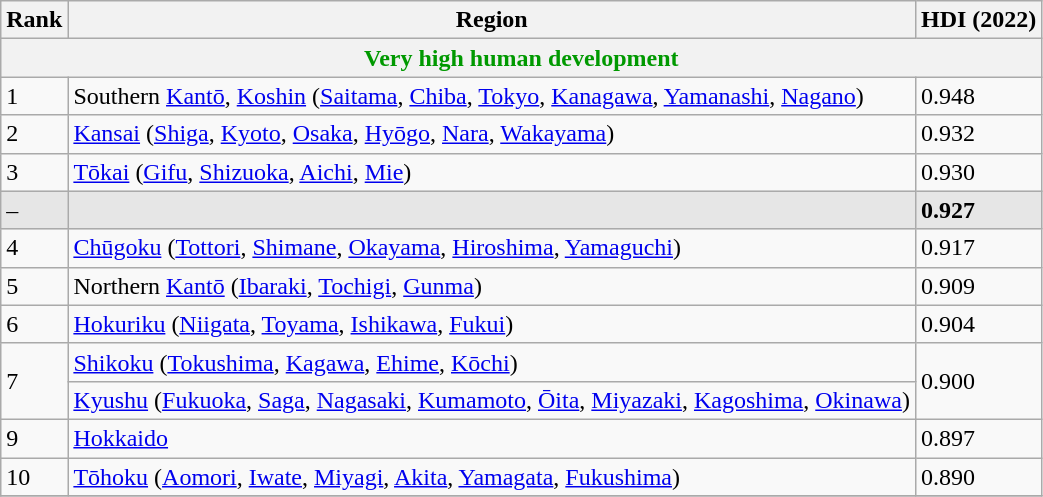<table class="wikitable sortable">
<tr>
<th class="sort">Rank</th>
<th class="sort">Region</th>
<th class="sort">HDI (2022)</th>
</tr>
<tr>
<th colspan="3" style="color:#090;">Very high human development</th>
</tr>
<tr>
<td>1</td>
<td style="text-align:left">Southern <a href='#'>Kantō</a>, <a href='#'>Koshin</a> (<a href='#'>Saitama</a>, <a href='#'>Chiba</a>, <a href='#'>Tokyo</a>, <a href='#'>Kanagawa</a>, <a href='#'>Yamanashi</a>, <a href='#'>Nagano</a>)</td>
<td>0.948</td>
</tr>
<tr>
<td>2</td>
<td style="text-align:left"><a href='#'>Kansai</a> (<a href='#'>Shiga</a>, <a href='#'>Kyoto</a>, <a href='#'>Osaka</a>, <a href='#'>Hyōgo</a>, <a href='#'>Nara</a>, <a href='#'>Wakayama</a>)</td>
<td>0.932</td>
</tr>
<tr>
<td>3</td>
<td style="text-align:left"><a href='#'>Tōkai</a> (<a href='#'>Gifu</a>, <a href='#'>Shizuoka</a>, <a href='#'>Aichi</a>, <a href='#'>Mie</a>)</td>
<td>0.930</td>
</tr>
<tr style="background:#e6e6e6">
<td>–</td>
<td style="text-align:left"><strong></strong></td>
<td><strong>0.927</strong></td>
</tr>
<tr>
<td>4</td>
<td style="text-align:left"><a href='#'>Chūgoku</a> (<a href='#'>Tottori</a>, <a href='#'>Shimane</a>, <a href='#'>Okayama</a>, <a href='#'>Hiroshima</a>, <a href='#'>Yamaguchi</a>)</td>
<td>0.917</td>
</tr>
<tr>
<td>5</td>
<td style="text-align:left">Northern <a href='#'>Kantō</a> (<a href='#'>Ibaraki</a>, <a href='#'>Tochigi</a>, <a href='#'>Gunma</a>)</td>
<td>0.909</td>
</tr>
<tr>
<td>6</td>
<td style="text-align:left"><a href='#'>Hokuriku</a> (<a href='#'>Niigata</a>, <a href='#'>Toyama</a>, <a href='#'>Ishikawa</a>, <a href='#'>Fukui</a>)</td>
<td>0.904</td>
</tr>
<tr>
<td rowspan="2">7</td>
<td style="text-align:left"><a href='#'>Shikoku</a> (<a href='#'>Tokushima</a>, <a href='#'>Kagawa</a>, <a href='#'>Ehime</a>, <a href='#'>Kōchi</a>)</td>
<td rowspan="2">0.900</td>
</tr>
<tr>
<td style="text-align:left"><a href='#'>Kyushu</a> (<a href='#'>Fukuoka</a>, <a href='#'>Saga</a>, <a href='#'>Nagasaki</a>, <a href='#'>Kumamoto</a>, <a href='#'>Ōita</a>, <a href='#'>Miyazaki</a>, <a href='#'>Kagoshima</a>, <a href='#'>Okinawa</a>)</td>
</tr>
<tr>
<td>9</td>
<td style="text-align:left"><a href='#'>Hokkaido</a></td>
<td>0.897</td>
</tr>
<tr>
<td>10</td>
<td style="text-align:left"><a href='#'>Tōhoku</a> (<a href='#'>Aomori</a>, <a href='#'>Iwate</a>, <a href='#'>Miyagi</a>, <a href='#'>Akita</a>, <a href='#'>Yamagata</a>, <a href='#'>Fukushima</a>)</td>
<td>0.890</td>
</tr>
<tr>
</tr>
</table>
